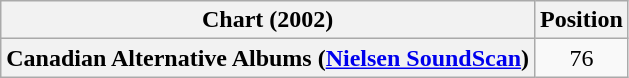<table class="wikitable plainrowheaders" style="text-align:center">
<tr>
<th scope="col">Chart (2002)</th>
<th scope="col">Position</th>
</tr>
<tr>
<th scope="row">Canadian Alternative Albums (<a href='#'>Nielsen SoundScan</a>)</th>
<td>76</td>
</tr>
</table>
